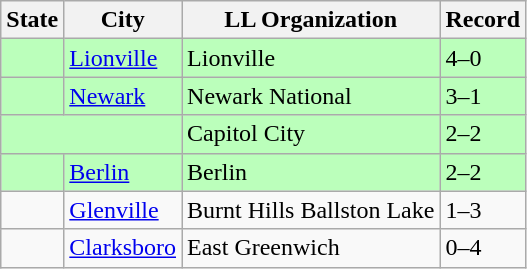<table class="wikitable">
<tr>
<th>State</th>
<th>City</th>
<th>LL Organization</th>
<th>Record</th>
</tr>
<tr bgcolor=#bbffbb>
<td><strong></strong></td>
<td><a href='#'>Lionville</a></td>
<td>Lionville</td>
<td>4–0</td>
</tr>
<tr bgcolor=#bbffbb>
<td><strong></strong></td>
<td><a href='#'>Newark</a></td>
<td>Newark National</td>
<td>3–1</td>
</tr>
<tr bgcolor=#bbffbb>
<td colspan="2"><strong></strong></td>
<td>Capitol City</td>
<td>2–2</td>
</tr>
<tr bgcolor=#bbffbb>
<td><strong></strong></td>
<td><a href='#'>Berlin</a></td>
<td>Berlin</td>
<td>2–2</td>
</tr>
<tr>
<td><strong></strong></td>
<td><a href='#'>Glenville</a></td>
<td>Burnt Hills Ballston Lake</td>
<td>1–3</td>
</tr>
<tr>
<td><strong></strong></td>
<td><a href='#'>Clarksboro</a></td>
<td>East Greenwich</td>
<td>0–4</td>
</tr>
</table>
